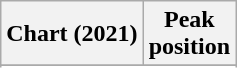<table class="wikitable sortable plainrowheaders">
<tr>
<th scope="col">Chart (2021)</th>
<th scope="col">Peak<br>position</th>
</tr>
<tr>
</tr>
<tr>
</tr>
<tr>
</tr>
<tr>
</tr>
</table>
